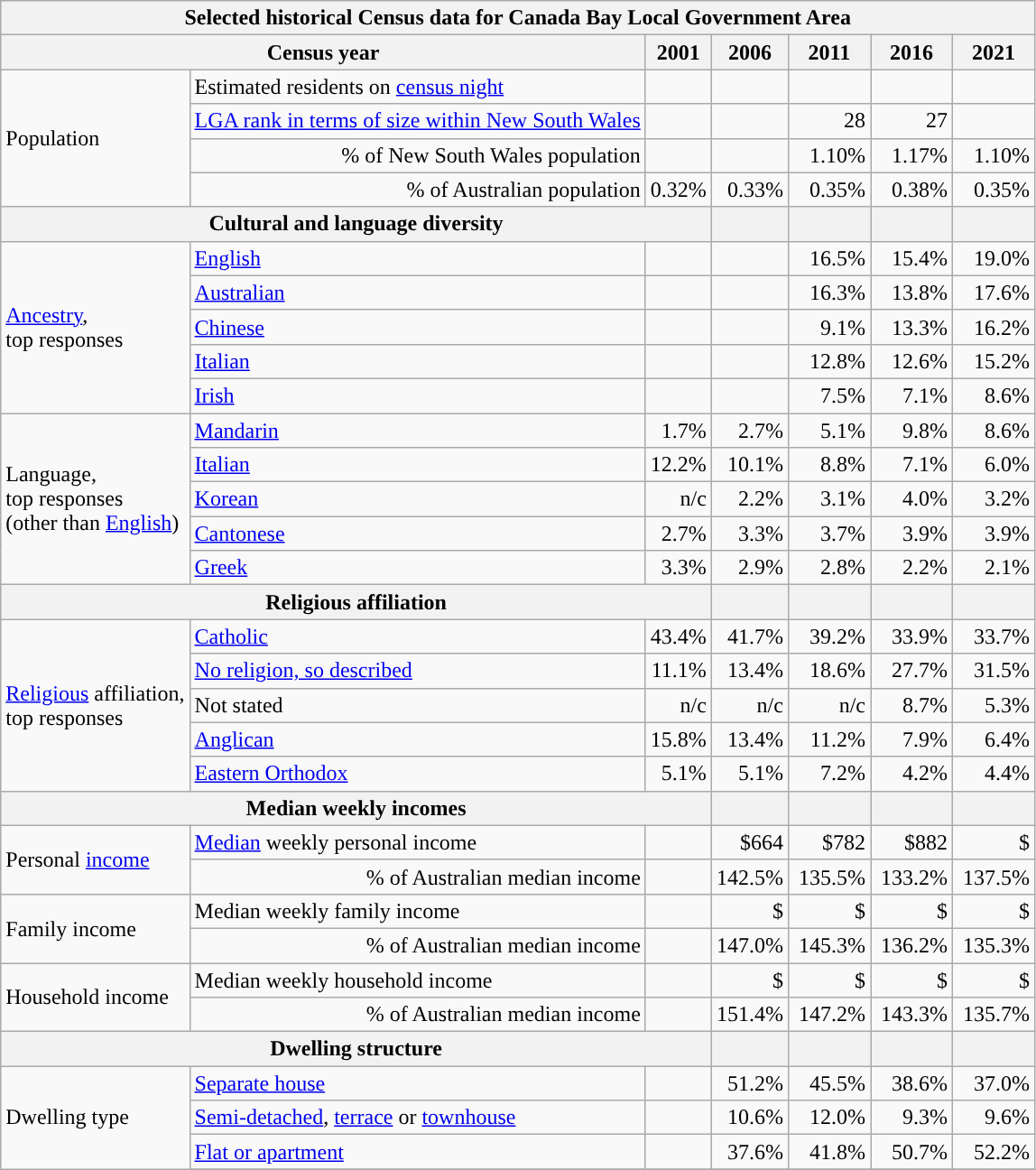<table class="wikitable">
<tr>
<th colspan=8>Selected historical Census data for Canada Bay Local Government Area</th>
</tr>
<tr>
<th colspan=3>Census year</th>
<th>2001</th>
<th>2006</th>
<th>2011</th>
<th>2016</th>
<th>2021</th>
</tr>
<tr>
<td rowspan=4 colspan="2">Population</td>
<td>Estimated residents on <a href='#'>census night</a></td>
<td align="right"></td>
<td align="right"> </td>
<td align="right"> </td>
<td align="right"> </td>
<td align="right"> </td>
</tr>
<tr>
<td align="right"><a href='#'>LGA rank in terms of size within New South Wales</a></td>
<td align="right"></td>
<td align="right"></td>
<td align="right">28</td>
<td align="right"> 27</td>
<td align="right"></td>
</tr>
<tr>
<td align="right">% of New South Wales population</td>
<td align="right"></td>
<td align="right"></td>
<td align="right">1.10%</td>
<td align="right"> 1.17%</td>
<td align="right"> 1.10%</td>
</tr>
<tr>
<td align="right">% of Australian population</td>
<td align="right">0.32%</td>
<td align="right"> 0.33%</td>
<td align="right"> 0.35%</td>
<td align="right"> 0.38%</td>
<td align="right"> 0.35%</td>
</tr>
<tr>
<th colspan=4>Cultural and language diversity</th>
<th></th>
<th></th>
<th></th>
<th></th>
</tr>
<tr>
<td rowspan=5 colspan=2><a href='#'>Ancestry</a>,<br>top responses</td>
<td><a href='#'>English</a></td>
<td align="right"></td>
<td align="right"></td>
<td align="right">16.5%</td>
<td align="right"> 15.4%</td>
<td align="right"> 19.0%</td>
</tr>
<tr>
<td><a href='#'>Australian</a></td>
<td align="right"></td>
<td align="right"></td>
<td align="right">16.3%</td>
<td align="right"> 13.8%</td>
<td align="right"> 17.6%</td>
</tr>
<tr>
<td><a href='#'>Chinese</a></td>
<td align="right"></td>
<td align="right"></td>
<td align="right">9.1%</td>
<td align="right"> 13.3%</td>
<td align="right"> 16.2%</td>
</tr>
<tr>
<td><a href='#'>Italian</a></td>
<td align="right"></td>
<td align="right"></td>
<td align="right">12.8%</td>
<td align="right"> 12.6%</td>
<td align="right"> 15.2%</td>
</tr>
<tr>
<td><a href='#'>Irish</a></td>
<td align="right"></td>
<td align="right"></td>
<td align="right">7.5%</td>
<td align="right"> 7.1%</td>
<td align="right"> 8.6%</td>
</tr>
<tr>
<td rowspan=5 colspan=2>Language,<br>top responses<br>(other than <a href='#'>English</a>)</td>
<td><a href='#'>Mandarin</a></td>
<td align="right">1.7%</td>
<td align="right"> 2.7%</td>
<td align="right"> 5.1%</td>
<td align="right"> 9.8%</td>
<td align="right"> 8.6%</td>
</tr>
<tr>
<td><a href='#'>Italian</a></td>
<td align="right">12.2%</td>
<td align="right"> 10.1%</td>
<td align="right"> 8.8%</td>
<td align="right"> 7.1%</td>
<td align="right"> 6.0%</td>
</tr>
<tr>
<td><a href='#'>Korean</a></td>
<td align="right">n/c</td>
<td align="right"> 2.2%</td>
<td align="right"> 3.1%</td>
<td align="right"> 4.0%</td>
<td align="right"> 3.2%</td>
</tr>
<tr>
<td><a href='#'>Cantonese</a></td>
<td align="right">2.7%</td>
<td align="right"> 3.3%</td>
<td align="right"> 3.7%</td>
<td align="right"> 3.9%</td>
<td align="right"> 3.9%</td>
</tr>
<tr>
<td><a href='#'>Greek</a></td>
<td align="right">3.3%</td>
<td align="right"> 2.9%</td>
<td align="right"> 2.8%</td>
<td align="right"> 2.2%</td>
<td align="right"> 2.1%</td>
</tr>
<tr>
<th colspan=4>Religious affiliation</th>
<th></th>
<th></th>
<th></th>
<th></th>
</tr>
<tr>
<td rowspan=5 colspan=2><a href='#'>Religious</a> affiliation,<br>top responses</td>
<td><a href='#'>Catholic</a></td>
<td align="right">43.4%</td>
<td align="right"> 41.7%</td>
<td align="right"> 39.2%</td>
<td align="right"> 33.9%</td>
<td align="right"> 33.7%</td>
</tr>
<tr>
<td><a href='#'>No religion, so described</a></td>
<td align="right">11.1%</td>
<td align="right"> 13.4%</td>
<td align="right"> 18.6%</td>
<td align="right"> 27.7%</td>
<td align="right"> 31.5%</td>
</tr>
<tr>
<td>Not stated</td>
<td align="right">n/c</td>
<td align="right">n/c</td>
<td align="right">n/c</td>
<td align="right"> 8.7%</td>
<td align="right"> 5.3%</td>
</tr>
<tr>
<td><a href='#'>Anglican</a></td>
<td align="right">15.8%</td>
<td align="right"> 13.4%</td>
<td align="right"> 11.2%</td>
<td align="right"> 7.9%</td>
<td align="right"> 6.4%</td>
</tr>
<tr>
<td><a href='#'>Eastern Orthodox</a></td>
<td align="right">5.1%</td>
<td align="right"> 5.1%</td>
<td align="right"> 7.2%</td>
<td align="right"> 4.2%</td>
<td align="right"> 4.4%</td>
</tr>
<tr>
<th colspan=4>Median weekly incomes</th>
<th></th>
<th></th>
<th></th>
<th></th>
</tr>
<tr>
<td rowspan=2 colspan=2>Personal <a href='#'>income</a></td>
<td><a href='#'>Median</a> weekly personal income</td>
<td align="right"></td>
<td align="right">$664</td>
<td align="right"> $782</td>
<td align="right"> $882</td>
<td align="right"> $</td>
</tr>
<tr>
<td align="right">% of Australian median income</td>
<td align="right"></td>
<td align="right">142.5%</td>
<td align="right"> 135.5%</td>
<td align="right"> 133.2%</td>
<td align="right"> 137.5%</td>
</tr>
<tr>
<td rowspan=2 colspan=2>Family income</td>
<td>Median weekly family income</td>
<td align="right"></td>
<td align="right">$</td>
<td align="right"> $</td>
<td align="right"> $</td>
<td align="right"> $</td>
</tr>
<tr>
<td align="right">% of Australian median income</td>
<td align="right"></td>
<td align="right">147.0%</td>
<td align="right"> 145.3%</td>
<td align="right"> 136.2%</td>
<td align="right"> 135.3%</td>
</tr>
<tr>
<td rowspan=2 colspan=2>Household income</td>
<td>Median weekly household income</td>
<td align="right"></td>
<td align="right">$</td>
<td align="right"> $</td>
<td align="right"> $</td>
<td align="right"> $</td>
</tr>
<tr>
<td align="right">% of Australian median income</td>
<td align="right"></td>
<td align="right">151.4%</td>
<td align="right"> 147.2%</td>
<td align="right"> 143.3%</td>
<td align="right"> 135.7%</td>
</tr>
<tr>
<th colspan=4>Dwelling structure</th>
<th></th>
<th></th>
<th></th>
<th></th>
</tr>
<tr>
<td rowspan=4 colspan=2>Dwelling type</td>
<td><a href='#'>Separate house</a></td>
<td align="right"></td>
<td align="right">51.2%</td>
<td align="right"> 45.5%</td>
<td align="right"> 38.6%</td>
<td align="right"> 37.0%</td>
</tr>
<tr>
<td><a href='#'>Semi-detached</a>, <a href='#'>terrace</a> or <a href='#'>townhouse</a></td>
<td align="right"></td>
<td align="right">10.6%</td>
<td align="right"> 12.0%</td>
<td align="right"> 9.3%</td>
<td align="right"> 9.6%</td>
</tr>
<tr>
<td><a href='#'>Flat or apartment</a></td>
<td align="right"></td>
<td align="right">37.6%</td>
<td align="right"> 41.8%</td>
<td align="right"> 50.7%</td>
<td align="right"> 52.2%</td>
</tr>
<tr>
</tr>
</table>
